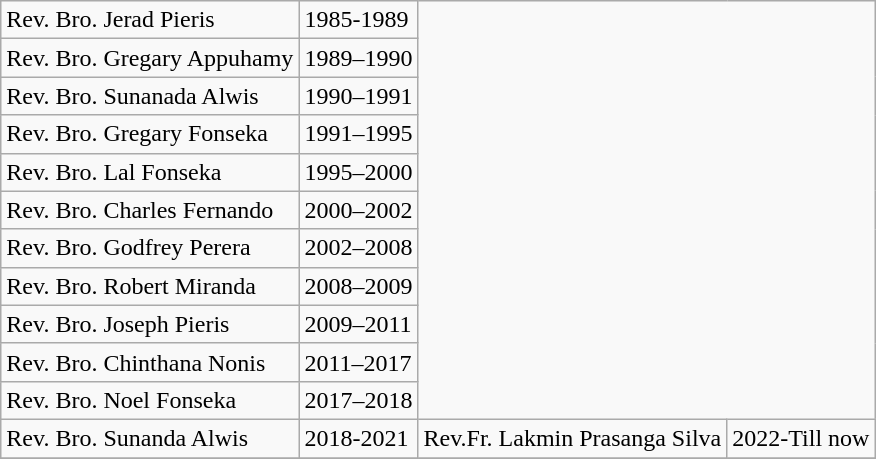<table class="wikitable">
<tr>
<td>Rev. Bro. Jerad Pieris</td>
<td>1985-1989</td>
</tr>
<tr>
<td>Rev. Bro. Gregary Appuhamy</td>
<td>1989–1990</td>
</tr>
<tr>
<td>Rev. Bro. Sunanada Alwis</td>
<td>1990–1991</td>
</tr>
<tr>
<td>Rev. Bro. Gregary Fonseka</td>
<td>1991–1995</td>
</tr>
<tr>
<td>Rev. Bro. Lal Fonseka</td>
<td>1995–2000</td>
</tr>
<tr>
<td>Rev. Bro. Charles Fernando</td>
<td>2000–2002</td>
</tr>
<tr>
<td>Rev. Bro. Godfrey Perera</td>
<td>2002–2008</td>
</tr>
<tr>
<td>Rev. Bro. Robert Miranda</td>
<td>2008–2009</td>
</tr>
<tr>
<td>Rev. Bro. Joseph Pieris</td>
<td>2009–2011</td>
</tr>
<tr>
<td>Rev. Bro. Chinthana Nonis</td>
<td>2011–2017</td>
</tr>
<tr>
<td>Rev. Bro. Noel Fonseka</td>
<td>2017–2018</td>
</tr>
<tr>
<td>Rev. Bro. Sunanda Alwis</td>
<td>2018-2021</td>
<td>Rev.Fr. Lakmin Prasanga Silva</td>
<td>2022-Till now</td>
</tr>
<tr>
</tr>
</table>
